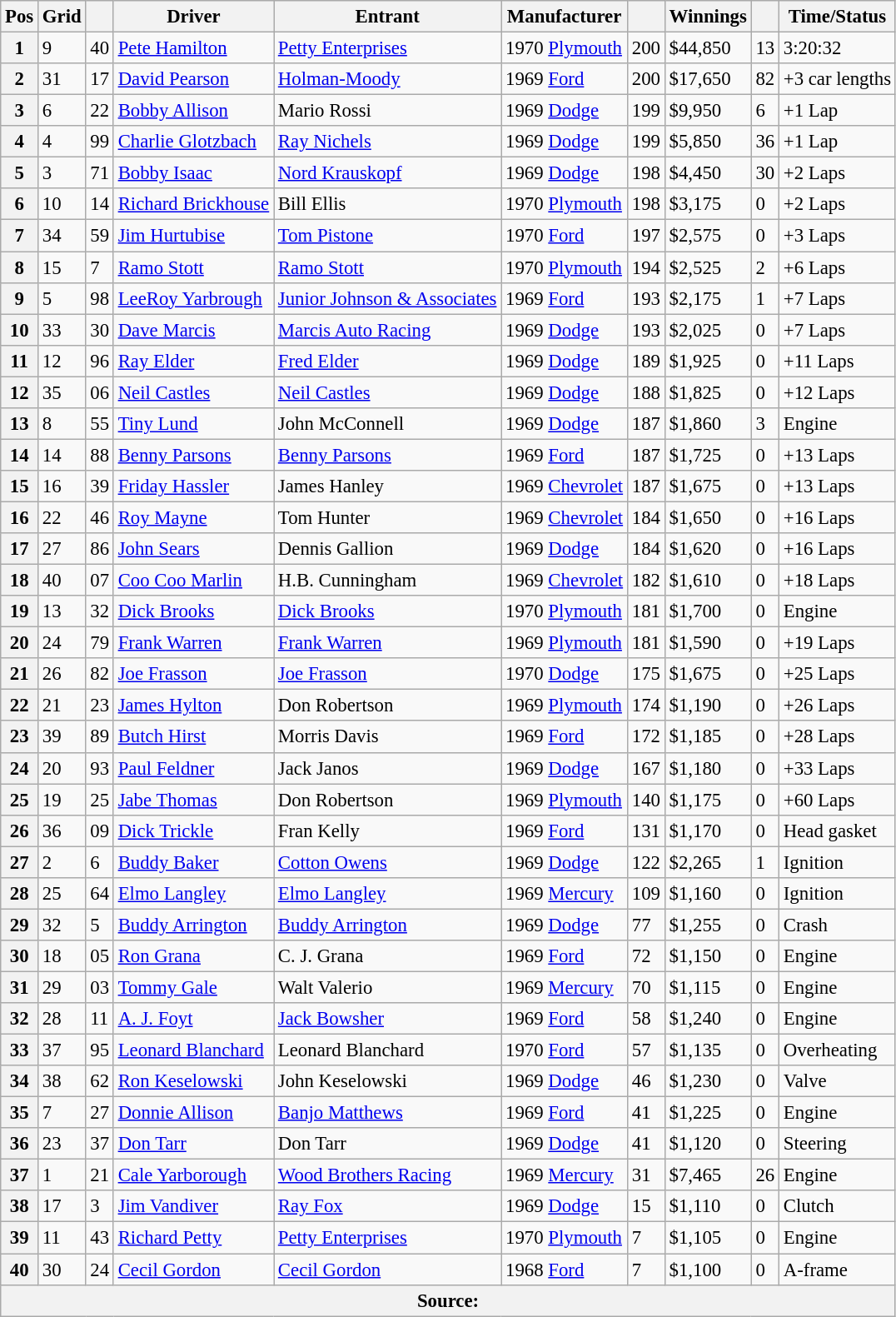<table class="sortable wikitable" style="font-size:95%">
<tr>
<th>Pos</th>
<th>Grid</th>
<th></th>
<th>Driver</th>
<th>Entrant</th>
<th>Manufacturer</th>
<th></th>
<th>Winnings</th>
<th></th>
<th>Time/Status</th>
</tr>
<tr>
<th>1</th>
<td>9</td>
<td>40</td>
<td><a href='#'>Pete Hamilton</a></td>
<td><a href='#'>Petty Enterprises</a></td>
<td>1970 <a href='#'>Plymouth</a></td>
<td>200</td>
<td>$44,850</td>
<td>13</td>
<td>3:20:32</td>
</tr>
<tr>
<th>2</th>
<td>31</td>
<td>17</td>
<td><a href='#'>David Pearson</a></td>
<td><a href='#'>Holman-Moody</a></td>
<td>1969 <a href='#'>Ford</a></td>
<td>200</td>
<td>$17,650</td>
<td>82</td>
<td>+3 car lengths</td>
</tr>
<tr>
<th>3</th>
<td>6</td>
<td>22</td>
<td><a href='#'>Bobby Allison</a></td>
<td>Mario Rossi</td>
<td>1969 <a href='#'>Dodge</a></td>
<td>199</td>
<td>$9,950</td>
<td>6</td>
<td>+1 Lap</td>
</tr>
<tr>
<th>4</th>
<td>4</td>
<td>99</td>
<td><a href='#'>Charlie Glotzbach</a></td>
<td><a href='#'>Ray Nichels</a></td>
<td>1969 <a href='#'>Dodge</a></td>
<td>199</td>
<td>$5,850</td>
<td>36</td>
<td>+1 Lap</td>
</tr>
<tr>
<th>5</th>
<td>3</td>
<td>71</td>
<td><a href='#'>Bobby Isaac</a></td>
<td><a href='#'>Nord Krauskopf</a></td>
<td>1969 <a href='#'>Dodge</a></td>
<td>198</td>
<td>$4,450</td>
<td>30</td>
<td>+2 Laps</td>
</tr>
<tr>
<th>6</th>
<td>10</td>
<td>14</td>
<td><a href='#'>Richard Brickhouse</a></td>
<td>Bill Ellis</td>
<td>1970 <a href='#'>Plymouth</a></td>
<td>198</td>
<td>$3,175</td>
<td>0</td>
<td>+2 Laps</td>
</tr>
<tr>
<th>7</th>
<td>34</td>
<td>59</td>
<td><a href='#'>Jim Hurtubise</a></td>
<td><a href='#'>Tom Pistone</a></td>
<td>1970 <a href='#'>Ford</a></td>
<td>197</td>
<td>$2,575</td>
<td>0</td>
<td>+3 Laps</td>
</tr>
<tr>
<th>8</th>
<td>15</td>
<td>7</td>
<td><a href='#'>Ramo Stott</a></td>
<td><a href='#'>Ramo Stott</a></td>
<td>1970 <a href='#'>Plymouth</a></td>
<td>194</td>
<td>$2,525</td>
<td>2</td>
<td>+6 Laps</td>
</tr>
<tr>
<th>9</th>
<td>5</td>
<td>98</td>
<td><a href='#'>LeeRoy Yarbrough</a></td>
<td><a href='#'>Junior Johnson & Associates</a></td>
<td>1969 <a href='#'>Ford</a></td>
<td>193</td>
<td>$2,175</td>
<td>1</td>
<td>+7 Laps</td>
</tr>
<tr>
<th>10</th>
<td>33</td>
<td>30</td>
<td><a href='#'>Dave Marcis</a></td>
<td><a href='#'>Marcis Auto Racing</a></td>
<td>1969 <a href='#'>Dodge</a></td>
<td>193</td>
<td>$2,025</td>
<td>0</td>
<td>+7 Laps</td>
</tr>
<tr>
<th>11</th>
<td>12</td>
<td>96</td>
<td><a href='#'>Ray Elder</a></td>
<td><a href='#'>Fred Elder</a></td>
<td>1969 <a href='#'>Dodge</a></td>
<td>189</td>
<td>$1,925</td>
<td>0</td>
<td>+11 Laps</td>
</tr>
<tr>
<th>12</th>
<td>35</td>
<td>06</td>
<td><a href='#'>Neil Castles</a></td>
<td><a href='#'>Neil Castles</a></td>
<td>1969 <a href='#'>Dodge</a></td>
<td>188</td>
<td>$1,825</td>
<td>0</td>
<td>+12 Laps</td>
</tr>
<tr>
<th>13</th>
<td>8</td>
<td>55</td>
<td><a href='#'>Tiny Lund</a></td>
<td>John McConnell</td>
<td>1969 <a href='#'>Dodge</a></td>
<td>187</td>
<td>$1,860</td>
<td>3</td>
<td>Engine</td>
</tr>
<tr>
<th>14</th>
<td>14</td>
<td>88</td>
<td><a href='#'>Benny Parsons</a></td>
<td><a href='#'>Benny Parsons</a></td>
<td>1969 <a href='#'>Ford</a></td>
<td>187</td>
<td>$1,725</td>
<td>0</td>
<td>+13 Laps</td>
</tr>
<tr>
<th>15</th>
<td>16</td>
<td>39</td>
<td><a href='#'>Friday Hassler</a></td>
<td>James Hanley</td>
<td>1969 <a href='#'>Chevrolet</a></td>
<td>187</td>
<td>$1,675</td>
<td>0</td>
<td>+13 Laps</td>
</tr>
<tr>
<th>16</th>
<td>22</td>
<td>46</td>
<td><a href='#'>Roy Mayne</a></td>
<td>Tom Hunter</td>
<td>1969 <a href='#'>Chevrolet</a></td>
<td>184</td>
<td>$1,650</td>
<td>0</td>
<td>+16 Laps</td>
</tr>
<tr>
<th>17</th>
<td>27</td>
<td>86</td>
<td><a href='#'>John Sears</a></td>
<td>Dennis Gallion</td>
<td>1969 <a href='#'>Dodge</a></td>
<td>184</td>
<td>$1,620</td>
<td>0</td>
<td>+16 Laps</td>
</tr>
<tr>
<th>18</th>
<td>40</td>
<td>07</td>
<td><a href='#'>Coo Coo Marlin</a></td>
<td>H.B. Cunningham</td>
<td>1969 <a href='#'>Chevrolet</a></td>
<td>182</td>
<td>$1,610</td>
<td>0</td>
<td>+18 Laps</td>
</tr>
<tr>
<th>19</th>
<td>13</td>
<td>32</td>
<td><a href='#'>Dick Brooks</a></td>
<td><a href='#'>Dick Brooks</a></td>
<td>1970 <a href='#'>Plymouth</a></td>
<td>181</td>
<td>$1,700</td>
<td>0</td>
<td>Engine</td>
</tr>
<tr>
<th>20</th>
<td>24</td>
<td>79</td>
<td><a href='#'>Frank Warren</a></td>
<td><a href='#'>Frank Warren</a></td>
<td>1969 <a href='#'>Plymouth</a></td>
<td>181</td>
<td>$1,590</td>
<td>0</td>
<td>+19 Laps</td>
</tr>
<tr>
<th>21</th>
<td>26</td>
<td>82</td>
<td><a href='#'>Joe Frasson</a></td>
<td><a href='#'>Joe Frasson</a></td>
<td>1970 <a href='#'>Dodge</a></td>
<td>175</td>
<td>$1,675</td>
<td>0</td>
<td>+25 Laps</td>
</tr>
<tr>
<th>22</th>
<td>21</td>
<td>23</td>
<td><a href='#'>James Hylton</a></td>
<td>Don Robertson</td>
<td>1969 <a href='#'>Plymouth</a></td>
<td>174</td>
<td>$1,190</td>
<td>0</td>
<td>+26 Laps</td>
</tr>
<tr>
<th>23</th>
<td>39</td>
<td>89</td>
<td><a href='#'>Butch Hirst</a></td>
<td>Morris Davis</td>
<td>1969 <a href='#'>Ford</a></td>
<td>172</td>
<td>$1,185</td>
<td>0</td>
<td>+28 Laps</td>
</tr>
<tr>
<th>24</th>
<td>20</td>
<td>93</td>
<td><a href='#'>Paul Feldner</a></td>
<td>Jack Janos</td>
<td>1969 <a href='#'>Dodge</a></td>
<td>167</td>
<td>$1,180</td>
<td>0</td>
<td>+33 Laps</td>
</tr>
<tr>
<th>25</th>
<td>19</td>
<td>25</td>
<td><a href='#'>Jabe Thomas</a></td>
<td>Don Robertson</td>
<td>1969 <a href='#'>Plymouth</a></td>
<td>140</td>
<td>$1,175</td>
<td>0</td>
<td>+60 Laps</td>
</tr>
<tr>
<th>26</th>
<td>36</td>
<td>09</td>
<td><a href='#'>Dick Trickle</a></td>
<td>Fran Kelly</td>
<td>1969 <a href='#'>Ford</a></td>
<td>131</td>
<td>$1,170</td>
<td>0</td>
<td>Head gasket</td>
</tr>
<tr>
<th>27</th>
<td>2</td>
<td>6</td>
<td><a href='#'>Buddy Baker</a></td>
<td><a href='#'>Cotton Owens</a></td>
<td>1969 <a href='#'>Dodge</a></td>
<td>122</td>
<td>$2,265</td>
<td>1</td>
<td>Ignition</td>
</tr>
<tr>
<th>28</th>
<td>25</td>
<td>64</td>
<td><a href='#'>Elmo Langley</a></td>
<td><a href='#'>Elmo Langley</a></td>
<td>1969 <a href='#'>Mercury</a></td>
<td>109</td>
<td>$1,160</td>
<td>0</td>
<td>Ignition</td>
</tr>
<tr>
<th>29</th>
<td>32</td>
<td>5</td>
<td><a href='#'>Buddy Arrington</a></td>
<td><a href='#'>Buddy Arrington</a></td>
<td>1969 <a href='#'>Dodge</a></td>
<td>77</td>
<td>$1,255</td>
<td>0</td>
<td>Crash</td>
</tr>
<tr>
<th>30</th>
<td>18</td>
<td>05</td>
<td><a href='#'>Ron Grana</a></td>
<td>C. J. Grana</td>
<td>1969 <a href='#'>Ford</a></td>
<td>72</td>
<td>$1,150</td>
<td>0</td>
<td>Engine</td>
</tr>
<tr>
<th>31</th>
<td>29</td>
<td>03</td>
<td><a href='#'>Tommy Gale</a></td>
<td>Walt Valerio</td>
<td>1969 <a href='#'>Mercury</a></td>
<td>70</td>
<td>$1,115</td>
<td>0</td>
<td>Engine</td>
</tr>
<tr>
<th>32</th>
<td>28</td>
<td>11</td>
<td><a href='#'>A. J. Foyt</a></td>
<td><a href='#'>Jack Bowsher</a></td>
<td>1969 <a href='#'>Ford</a></td>
<td>58</td>
<td>$1,240</td>
<td>0</td>
<td>Engine</td>
</tr>
<tr>
<th>33</th>
<td>37</td>
<td>95</td>
<td><a href='#'>Leonard Blanchard</a></td>
<td>Leonard Blanchard</td>
<td>1970 <a href='#'>Ford</a></td>
<td>57</td>
<td>$1,135</td>
<td>0</td>
<td>Overheating</td>
</tr>
<tr>
<th>34</th>
<td>38</td>
<td>62</td>
<td><a href='#'>Ron Keselowski</a></td>
<td>John Keselowski</td>
<td>1969 <a href='#'>Dodge</a></td>
<td>46</td>
<td>$1,230</td>
<td>0</td>
<td>Valve</td>
</tr>
<tr>
<th>35</th>
<td>7</td>
<td>27</td>
<td><a href='#'>Donnie Allison</a></td>
<td><a href='#'>Banjo Matthews</a></td>
<td>1969 <a href='#'>Ford</a></td>
<td>41</td>
<td>$1,225</td>
<td>0</td>
<td>Engine</td>
</tr>
<tr>
<th>36</th>
<td>23</td>
<td>37</td>
<td><a href='#'>Don Tarr</a></td>
<td>Don Tarr</td>
<td>1969 <a href='#'>Dodge</a></td>
<td>41</td>
<td>$1,120</td>
<td>0</td>
<td>Steering</td>
</tr>
<tr>
<th>37</th>
<td>1</td>
<td>21</td>
<td><a href='#'>Cale Yarborough</a></td>
<td><a href='#'>Wood Brothers Racing</a></td>
<td>1969 <a href='#'>Mercury</a></td>
<td>31</td>
<td>$7,465</td>
<td>26</td>
<td>Engine</td>
</tr>
<tr>
<th>38</th>
<td>17</td>
<td>3</td>
<td><a href='#'>Jim Vandiver</a></td>
<td><a href='#'>Ray Fox</a></td>
<td>1969 <a href='#'>Dodge</a></td>
<td>15</td>
<td>$1,110</td>
<td>0</td>
<td>Clutch</td>
</tr>
<tr>
<th>39</th>
<td>11</td>
<td>43</td>
<td><a href='#'>Richard Petty</a></td>
<td><a href='#'>Petty Enterprises</a></td>
<td>1970 <a href='#'>Plymouth</a></td>
<td>7</td>
<td>$1,105</td>
<td>0</td>
<td>Engine</td>
</tr>
<tr>
<th>40</th>
<td>30</td>
<td>24</td>
<td><a href='#'>Cecil Gordon</a></td>
<td><a href='#'>Cecil Gordon</a></td>
<td>1968 <a href='#'>Ford</a></td>
<td>7</td>
<td>$1,100</td>
<td>0</td>
<td>A-frame</td>
</tr>
<tr>
<th colspan=10>Source:</th>
</tr>
</table>
